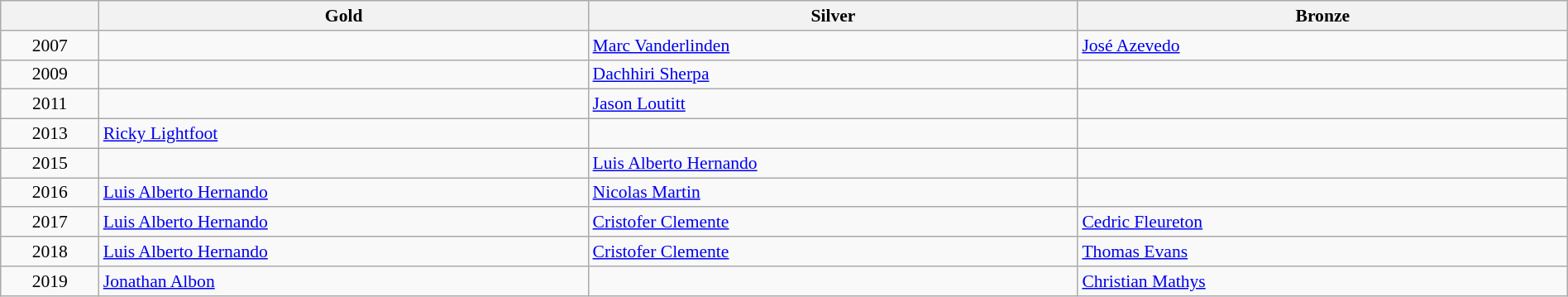<table class="wikitable" width=100% style="font-size:90%; text-align:left;">
<tr>
<th width="10"></th>
<th width="170">Gold</th>
<th width="170">Silver</th>
<th width="170">Bronze</th>
</tr>
<tr>
<td align="center">2007</td>
<td> </td>
<td> <a href='#'>Marc Vanderlinden</a></td>
<td> <a href='#'>José Azevedo</a></td>
</tr>
<tr>
<td align="center">2009</td>
<td> </td>
<td> <a href='#'>Dachhiri Sherpa</a></td>
<td> </td>
</tr>
<tr>
<td align="center">2011</td>
<td> </td>
<td> <a href='#'>Jason Loutitt</a></td>
<td> </td>
</tr>
<tr>
<td align="center">2013</td>
<td> <a href='#'>Ricky Lightfoot</a></td>
<td> </td>
<td> </td>
</tr>
<tr>
<td align="center">2015</td>
<td> </td>
<td> <a href='#'>Luis Alberto Hernando</a></td>
<td> </td>
</tr>
<tr>
<td align="center">2016</td>
<td> <a href='#'>Luis Alberto Hernando</a></td>
<td> <a href='#'>Nicolas Martin</a></td>
<td> </td>
</tr>
<tr>
<td align="center">2017</td>
<td> <a href='#'>Luis Alberto Hernando</a></td>
<td> <a href='#'>Cristofer Clemente</a></td>
<td> <a href='#'>Cedric Fleureton</a></td>
</tr>
<tr>
<td align="center">2018</td>
<td> <a href='#'>Luis Alberto Hernando</a></td>
<td> <a href='#'>Cristofer Clemente</a></td>
<td> <a href='#'>Thomas Evans</a></td>
</tr>
<tr>
<td align="center">2019</td>
<td> <a href='#'>Jonathan Albon</a></td>
<td> </td>
<td> <a href='#'>Christian Mathys</a></td>
</tr>
</table>
